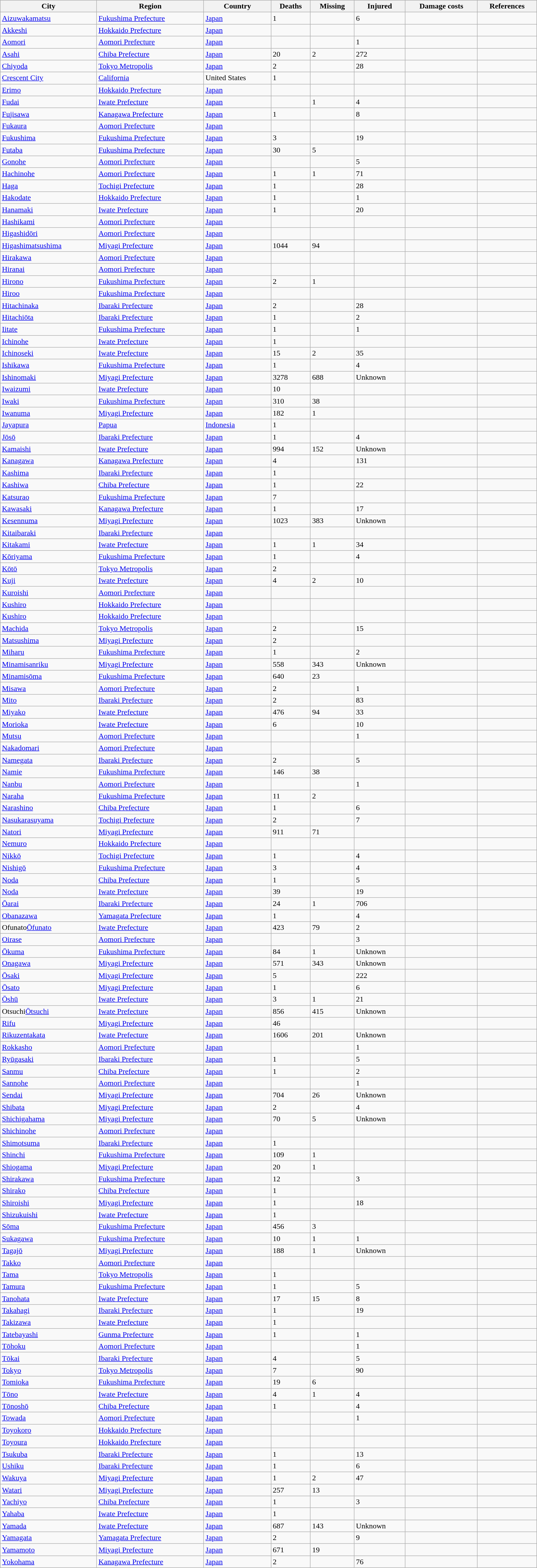<table class="wikitable sortable" style="width:90%;">
<tr>
<th>City</th>
<th>Region</th>
<th>Country</th>
<th>Deaths</th>
<th>Missing</th>
<th>Injured</th>
<th>Damage costs</th>
<th class="unsortable">References<br></th>
</tr>
<tr>
<td><a href='#'>Aizuwakamatsu</a></td>
<td><a href='#'>Fukushima Prefecture</a></td>
<td><a href='#'>Japan</a></td>
<td>1</td>
<td></td>
<td>6</td>
<td></td>
<td></td>
</tr>
<tr>
<td><a href='#'>Akkeshi</a></td>
<td><a href='#'>Hokkaido Prefecture</a></td>
<td><a href='#'>Japan</a></td>
<td></td>
<td></td>
<td></td>
<td></td>
<td></td>
</tr>
<tr>
<td><a href='#'>Aomori</a></td>
<td><a href='#'>Aomori Prefecture</a></td>
<td><a href='#'>Japan</a></td>
<td></td>
<td></td>
<td>1</td>
<td></td>
<td></td>
</tr>
<tr>
<td><a href='#'>Asahi</a></td>
<td><a href='#'>Chiba Prefecture</a></td>
<td><a href='#'>Japan</a></td>
<td>20</td>
<td>2</td>
<td>272</td>
<td></td>
<td></td>
</tr>
<tr>
<td><a href='#'>Chiyoda</a></td>
<td><a href='#'>Tokyo Metropolis</a></td>
<td><a href='#'>Japan</a></td>
<td>2</td>
<td></td>
<td>28</td>
<td></td>
<td></td>
</tr>
<tr>
<td><a href='#'>Crescent City</a></td>
<td><a href='#'>California</a></td>
<td>United States</td>
<td>1</td>
<td></td>
<td></td>
<td></td>
<td></td>
</tr>
<tr>
<td><a href='#'>Erimo</a></td>
<td><a href='#'>Hokkaido Prefecture</a></td>
<td><a href='#'>Japan</a></td>
<td></td>
<td></td>
<td></td>
<td></td>
<td></td>
</tr>
<tr>
<td><a href='#'>Fudai</a></td>
<td><a href='#'>Iwate Prefecture</a></td>
<td><a href='#'>Japan</a></td>
<td></td>
<td>1</td>
<td>4</td>
<td></td>
<td></td>
</tr>
<tr>
<td><a href='#'>Fujisawa</a></td>
<td><a href='#'>Kanagawa Prefecture</a></td>
<td><a href='#'>Japan</a></td>
<td>1</td>
<td></td>
<td>8</td>
<td></td>
<td></td>
</tr>
<tr>
<td><a href='#'>Fukaura</a></td>
<td><a href='#'>Aomori Prefecture</a></td>
<td><a href='#'>Japan</a></td>
<td></td>
<td></td>
<td></td>
<td></td>
<td></td>
</tr>
<tr>
<td><a href='#'>Fukushima</a></td>
<td><a href='#'>Fukushima Prefecture</a></td>
<td><a href='#'>Japan</a></td>
<td>3</td>
<td></td>
<td>19</td>
<td></td>
<td></td>
</tr>
<tr>
<td><a href='#'>Futaba</a></td>
<td><a href='#'>Fukushima Prefecture</a></td>
<td><a href='#'>Japan</a></td>
<td>30</td>
<td>5</td>
<td></td>
<td></td>
<td></td>
</tr>
<tr>
<td><a href='#'>Gonohe</a></td>
<td><a href='#'>Aomori Prefecture</a></td>
<td><a href='#'>Japan</a></td>
<td></td>
<td></td>
<td>5</td>
<td></td>
<td></td>
</tr>
<tr>
<td><a href='#'>Hachinohe</a></td>
<td><a href='#'>Aomori Prefecture</a></td>
<td><a href='#'>Japan</a></td>
<td>1</td>
<td>1</td>
<td>71</td>
<td></td>
<td></td>
</tr>
<tr>
<td><a href='#'>Haga</a></td>
<td><a href='#'>Tochigi Prefecture</a></td>
<td><a href='#'>Japan</a></td>
<td>1</td>
<td></td>
<td>28</td>
<td></td>
</tr>
<tr>
<td><a href='#'>Hakodate</a></td>
<td><a href='#'>Hokkaido Prefecture</a></td>
<td><a href='#'>Japan</a></td>
<td>1</td>
<td></td>
<td>1</td>
<td></td>
<td></td>
</tr>
<tr>
<td><a href='#'>Hanamaki</a></td>
<td><a href='#'>Iwate Prefecture</a></td>
<td><a href='#'>Japan</a></td>
<td>1</td>
<td></td>
<td>20</td>
<td></td>
<td></td>
</tr>
<tr>
<td><a href='#'>Hashikami</a></td>
<td><a href='#'>Aomori Prefecture</a></td>
<td><a href='#'>Japan</a></td>
<td></td>
<td></td>
<td></td>
<td></td>
<td></td>
</tr>
<tr>
<td><a href='#'>Higashidōri</a></td>
<td><a href='#'>Aomori Prefecture</a></td>
<td><a href='#'>Japan</a></td>
<td></td>
<td></td>
<td></td>
<td></td>
<td></td>
</tr>
<tr>
<td><a href='#'>Higashimatsushima</a></td>
<td><a href='#'>Miyagi Prefecture</a></td>
<td><a href='#'>Japan</a></td>
<td>1044</td>
<td>94</td>
<td></td>
<td></td>
<td></td>
</tr>
<tr>
<td><a href='#'>Hirakawa</a></td>
<td><a href='#'>Aomori Prefecture</a></td>
<td><a href='#'>Japan</a></td>
<td></td>
<td></td>
<td></td>
<td></td>
<td></td>
</tr>
<tr>
<td><a href='#'>Hiranai</a></td>
<td><a href='#'>Aomori Prefecture</a></td>
<td><a href='#'>Japan</a></td>
<td></td>
<td></td>
<td></td>
<td></td>
<td></td>
</tr>
<tr>
<td><a href='#'>Hirono</a></td>
<td><a href='#'>Fukushima Prefecture</a></td>
<td><a href='#'>Japan</a></td>
<td>2</td>
<td>1</td>
<td></td>
<td></td>
<td></td>
</tr>
<tr>
<td><a href='#'>Hiroo</a></td>
<td><a href='#'>Fukushima Prefecture</a></td>
<td><a href='#'>Japan</a></td>
<td></td>
<td></td>
<td></td>
<td></td>
<td></td>
</tr>
<tr>
<td><a href='#'>Hitachinaka</a></td>
<td><a href='#'>Ibaraki Prefecture</a></td>
<td><a href='#'>Japan</a></td>
<td>2</td>
<td></td>
<td>28</td>
<td></td>
<td></td>
</tr>
<tr>
<td><a href='#'>Hitachiōta</a></td>
<td><a href='#'>Ibaraki Prefecture</a></td>
<td><a href='#'>Japan</a></td>
<td>1</td>
<td></td>
<td>2</td>
<td></td>
<td></td>
</tr>
<tr>
<td><a href='#'>Iitate</a></td>
<td><a href='#'>Fukushima Prefecture</a></td>
<td><a href='#'>Japan</a></td>
<td>1</td>
<td></td>
<td>1</td>
<td></td>
<td></td>
</tr>
<tr>
<td><a href='#'>Ichinohe</a></td>
<td><a href='#'>Iwate Prefecture</a></td>
<td><a href='#'>Japan</a></td>
<td>1</td>
<td></td>
<td></td>
<td></td>
<td></td>
</tr>
<tr>
<td><a href='#'>Ichinoseki</a></td>
<td><a href='#'>Iwate Prefecture</a></td>
<td><a href='#'>Japan</a></td>
<td>15</td>
<td>2</td>
<td>35</td>
<td></td>
<td></td>
</tr>
<tr>
<td><a href='#'>Ishikawa</a></td>
<td><a href='#'>Fukushima Prefecture</a></td>
<td><a href='#'>Japan</a></td>
<td>1</td>
<td></td>
<td>4</td>
<td></td>
<td></td>
</tr>
<tr>
<td><a href='#'>Ishinomaki</a></td>
<td><a href='#'>Miyagi Prefecture</a></td>
<td><a href='#'>Japan</a></td>
<td>3278</td>
<td>688</td>
<td>Unknown</td>
<td></td>
<td></td>
</tr>
<tr>
<td><a href='#'>Iwaizumi</a></td>
<td><a href='#'>Iwate Prefecture</a></td>
<td><a href='#'>Japan</a></td>
<td>10</td>
<td></td>
<td></td>
<td></td>
<td></td>
</tr>
<tr>
<td><a href='#'>Iwaki</a></td>
<td><a href='#'>Fukushima Prefecture</a></td>
<td><a href='#'>Japan</a></td>
<td>310</td>
<td>38</td>
<td></td>
<td></td>
<td></td>
</tr>
<tr>
<td><a href='#'>Iwanuma</a></td>
<td><a href='#'>Miyagi Prefecture</a></td>
<td><a href='#'>Japan</a></td>
<td>182</td>
<td>1</td>
<td></td>
<td></td>
<td></td>
</tr>
<tr>
<td><a href='#'>Jayapura</a></td>
<td><a href='#'>Papua</a></td>
<td><a href='#'>Indonesia</a></td>
<td>1</td>
<td></td>
<td></td>
<td></td>
<td></td>
</tr>
<tr>
<td><a href='#'>Jōsō</a></td>
<td><a href='#'>Ibaraki Prefecture</a></td>
<td><a href='#'>Japan</a></td>
<td>1</td>
<td></td>
<td>4</td>
<td></td>
<td></td>
</tr>
<tr>
<td><a href='#'>Kamaishi</a></td>
<td><a href='#'>Iwate Prefecture</a></td>
<td><a href='#'>Japan</a></td>
<td>994</td>
<td>152</td>
<td>Unknown</td>
<td></td>
<td></td>
</tr>
<tr>
<td><a href='#'>Kanagawa</a></td>
<td><a href='#'>Kanagawa Prefecture</a></td>
<td><a href='#'>Japan</a></td>
<td>4</td>
<td></td>
<td>131</td>
<td></td>
<td></td>
</tr>
<tr>
<td><a href='#'>Kashima</a></td>
<td><a href='#'>Ibaraki Prefecture</a></td>
<td><a href='#'>Japan</a></td>
<td>1</td>
<td></td>
<td></td>
<td></td>
<td></td>
</tr>
<tr>
<td><a href='#'>Kashiwa</a></td>
<td><a href='#'>Chiba Prefecture</a></td>
<td><a href='#'>Japan</a></td>
<td>1</td>
<td></td>
<td>22</td>
<td></td>
<td></td>
</tr>
<tr>
<td><a href='#'>Katsurao</a></td>
<td><a href='#'>Fukushima Prefecture</a></td>
<td><a href='#'>Japan</a></td>
<td>7</td>
<td></td>
<td></td>
<td></td>
<td></td>
</tr>
<tr>
<td><a href='#'>Kawasaki</a></td>
<td><a href='#'>Kanagawa Prefecture</a></td>
<td><a href='#'>Japan</a></td>
<td>1</td>
<td></td>
<td>17</td>
<td></td>
<td></td>
</tr>
<tr>
<td><a href='#'>Kesennuma</a></td>
<td><a href='#'>Miyagi Prefecture</a></td>
<td><a href='#'>Japan</a></td>
<td>1023</td>
<td>383</td>
<td>Unknown</td>
<td></td>
<td></td>
</tr>
<tr>
<td><a href='#'>Kitaibaraki</a></td>
<td><a href='#'>Ibaraki Prefecture</a></td>
<td><a href='#'>Japan</a></td>
<td></td>
<td></td>
<td></td>
<td></td>
<td></td>
</tr>
<tr>
<td><a href='#'>Kitakami</a></td>
<td><a href='#'>Iwate Prefecture</a></td>
<td><a href='#'>Japan</a></td>
<td>1</td>
<td>1</td>
<td>34</td>
<td></td>
<td></td>
</tr>
<tr>
<td><a href='#'>Kōriyama</a></td>
<td><a href='#'>Fukushima Prefecture</a></td>
<td><a href='#'>Japan</a></td>
<td>1</td>
<td></td>
<td>4</td>
<td></td>
<td></td>
</tr>
<tr>
<td><a href='#'>Kōtō</a></td>
<td><a href='#'>Tokyo Metropolis</a></td>
<td><a href='#'>Japan</a></td>
<td>2</td>
<td></td>
<td></td>
<td></td>
<td></td>
</tr>
<tr>
<td><a href='#'>Kuji</a></td>
<td><a href='#'>Iwate Prefecture</a></td>
<td><a href='#'>Japan</a></td>
<td>4</td>
<td>2</td>
<td>10</td>
<td></td>
<td></td>
</tr>
<tr>
<td><a href='#'>Kuroishi</a></td>
<td><a href='#'>Aomori Prefecture</a></td>
<td><a href='#'>Japan</a></td>
<td></td>
<td></td>
<td></td>
<td></td>
<td></td>
</tr>
<tr>
<td><a href='#'>Kushiro</a></td>
<td><a href='#'>Hokkaido Prefecture</a></td>
<td><a href='#'>Japan</a></td>
<td></td>
<td></td>
<td></td>
<td></td>
<td></td>
</tr>
<tr>
<td><a href='#'>Kushiro</a></td>
<td><a href='#'>Hokkaido Prefecture</a></td>
<td><a href='#'>Japan</a></td>
<td></td>
<td></td>
<td></td>
<td></td>
<td></td>
</tr>
<tr>
<td><a href='#'>Machida</a></td>
<td><a href='#'>Tokyo Metropolis</a></td>
<td><a href='#'>Japan</a></td>
<td>2</td>
<td></td>
<td>15</td>
<td></td>
<td></td>
</tr>
<tr>
<td><a href='#'>Matsushima</a></td>
<td><a href='#'>Miyagi Prefecture</a></td>
<td><a href='#'>Japan</a></td>
<td>2</td>
<td></td>
<td></td>
<td></td>
<td></td>
</tr>
<tr>
<td><a href='#'>Miharu</a></td>
<td><a href='#'>Fukushima Prefecture</a></td>
<td><a href='#'>Japan</a></td>
<td>1</td>
<td></td>
<td>2</td>
<td></td>
<td></td>
</tr>
<tr>
<td><a href='#'>Minamisanriku</a></td>
<td><a href='#'>Miyagi Prefecture</a></td>
<td><a href='#'>Japan</a></td>
<td>558</td>
<td>343</td>
<td>Unknown</td>
<td></td>
<td></td>
</tr>
<tr>
<td><a href='#'>Minamisōma</a></td>
<td><a href='#'>Fukushima Prefecture</a></td>
<td><a href='#'>Japan</a></td>
<td>640</td>
<td>23</td>
<td></td>
<td></td>
<td></td>
</tr>
<tr>
<td><a href='#'>Misawa</a></td>
<td><a href='#'>Aomori Prefecture</a></td>
<td><a href='#'>Japan</a></td>
<td>2</td>
<td></td>
<td>1</td>
<td></td>
<td></td>
</tr>
<tr>
<td><a href='#'>Mito</a></td>
<td><a href='#'>Ibaraki Prefecture</a></td>
<td><a href='#'>Japan</a></td>
<td>2</td>
<td></td>
<td>83</td>
<td></td>
<td></td>
</tr>
<tr>
<td><a href='#'>Miyako</a></td>
<td><a href='#'>Iwate Prefecture</a></td>
<td><a href='#'>Japan</a></td>
<td>476</td>
<td>94</td>
<td>33</td>
<td></td>
<td></td>
</tr>
<tr>
<td><a href='#'>Morioka</a></td>
<td><a href='#'>Iwate Prefecture</a></td>
<td><a href='#'>Japan</a></td>
<td>6</td>
<td></td>
<td>10</td>
<td></td>
<td></td>
</tr>
<tr>
<td><a href='#'>Mutsu</a></td>
<td><a href='#'>Aomori Prefecture</a></td>
<td><a href='#'>Japan</a></td>
<td></td>
<td></td>
<td>1</td>
<td></td>
<td></td>
</tr>
<tr>
<td><a href='#'>Nakadomari</a></td>
<td><a href='#'>Aomori Prefecture</a></td>
<td><a href='#'>Japan</a></td>
<td></td>
<td></td>
<td></td>
<td></td>
<td></td>
</tr>
<tr>
<td><a href='#'>Namegata</a></td>
<td><a href='#'>Ibaraki Prefecture</a></td>
<td><a href='#'>Japan</a></td>
<td>2</td>
<td></td>
<td>5</td>
<td></td>
<td></td>
</tr>
<tr>
<td><a href='#'>Namie</a></td>
<td><a href='#'>Fukushima Prefecture</a></td>
<td><a href='#'>Japan</a></td>
<td>146</td>
<td>38</td>
<td></td>
<td></td>
<td></td>
</tr>
<tr>
<td><a href='#'>Nanbu</a></td>
<td><a href='#'>Aomori Prefecture</a></td>
<td><a href='#'>Japan</a></td>
<td></td>
<td></td>
<td>1</td>
<td></td>
<td></td>
</tr>
<tr>
<td><a href='#'>Naraha</a></td>
<td><a href='#'>Fukushima Prefecture</a></td>
<td><a href='#'>Japan</a></td>
<td>11</td>
<td>2</td>
<td></td>
<td></td>
<td></td>
</tr>
<tr>
<td><a href='#'>Narashino</a></td>
<td><a href='#'>Chiba Prefecture</a></td>
<td><a href='#'>Japan</a></td>
<td>1</td>
<td></td>
<td>6</td>
<td></td>
<td></td>
</tr>
<tr>
<td><a href='#'>Nasukarasuyama</a></td>
<td><a href='#'>Tochigi Prefecture</a></td>
<td><a href='#'>Japan</a></td>
<td>2</td>
<td></td>
<td>7</td>
<td></td>
<td></td>
</tr>
<tr>
<td><a href='#'>Natori</a></td>
<td><a href='#'>Miyagi Prefecture</a></td>
<td><a href='#'>Japan</a></td>
<td>911</td>
<td>71</td>
<td></td>
<td></td>
<td></td>
</tr>
<tr>
<td><a href='#'>Nemuro</a></td>
<td><a href='#'>Hokkaido Prefecture</a></td>
<td><a href='#'>Japan</a></td>
<td></td>
<td></td>
<td></td>
<td></td>
<td></td>
</tr>
<tr>
<td><a href='#'>Nikkō</a></td>
<td><a href='#'>Tochigi Prefecture</a></td>
<td><a href='#'>Japan</a></td>
<td>1</td>
<td></td>
<td>4</td>
<td></td>
<td></td>
</tr>
<tr>
<td><a href='#'>Nishigō</a></td>
<td><a href='#'>Fukushima Prefecture</a></td>
<td><a href='#'>Japan</a></td>
<td>3</td>
<td></td>
<td>4</td>
<td></td>
<td></td>
</tr>
<tr>
<td><a href='#'>Noda</a></td>
<td><a href='#'>Chiba Prefecture</a></td>
<td><a href='#'>Japan</a></td>
<td>1</td>
<td></td>
<td>5</td>
<td></td>
<td></td>
</tr>
<tr>
<td><a href='#'>Noda</a></td>
<td><a href='#'>Iwate Prefecture</a></td>
<td><a href='#'>Japan</a></td>
<td>39</td>
<td></td>
<td>19</td>
<td></td>
<td></td>
</tr>
<tr>
<td><a href='#'>Ōarai</a></td>
<td><a href='#'>Ibaraki Prefecture</a></td>
<td><a href='#'>Japan</a></td>
<td>24</td>
<td>1</td>
<td>706</td>
<td></td>
<td></td>
</tr>
<tr>
<td><a href='#'>Obanazawa</a></td>
<td><a href='#'>Yamagata Prefecture</a></td>
<td><a href='#'>Japan</a></td>
<td>1</td>
<td></td>
<td>4</td>
<td></td>
<td></td>
</tr>
<tr>
<td><span>Ofunato</span><a href='#'>Ōfunato</a></td>
<td><a href='#'>Iwate Prefecture</a></td>
<td><a href='#'>Japan</a></td>
<td>423</td>
<td>79</td>
<td>2</td>
<td></td>
<td></td>
</tr>
<tr>
<td><a href='#'>Oirase</a></td>
<td><a href='#'>Aomori Prefecture</a></td>
<td><a href='#'>Japan</a></td>
<td></td>
<td></td>
<td>3</td>
<td></td>
<td></td>
</tr>
<tr>
<td><a href='#'>Ōkuma</a></td>
<td><a href='#'>Fukushima Prefecture</a></td>
<td><a href='#'>Japan</a></td>
<td>84</td>
<td>1</td>
<td>Unknown</td>
<td></td>
<td></td>
</tr>
<tr>
<td><a href='#'>Onagawa</a></td>
<td><a href='#'>Miyagi Prefecture</a></td>
<td><a href='#'>Japan</a></td>
<td>571</td>
<td>343</td>
<td>Unknown</td>
<td></td>
<td></td>
</tr>
<tr>
<td><a href='#'>Ōsaki</a></td>
<td><a href='#'>Miyagi Prefecture</a></td>
<td><a href='#'>Japan</a></td>
<td>5</td>
<td></td>
<td>222</td>
<td></td>
<td></td>
</tr>
<tr>
<td><a href='#'>Ōsato</a></td>
<td><a href='#'>Miyagi Prefecture</a></td>
<td><a href='#'>Japan</a></td>
<td>1</td>
<td></td>
<td>6</td>
<td></td>
<td></td>
</tr>
<tr>
<td><a href='#'>Ōshū</a></td>
<td><a href='#'>Iwate Prefecture</a></td>
<td><a href='#'>Japan</a></td>
<td>3</td>
<td>1</td>
<td>21</td>
<td></td>
<td></td>
</tr>
<tr>
<td><span>Otsuchi</span><a href='#'>Ōtsuchi</a></td>
<td><a href='#'>Iwate Prefecture</a></td>
<td><a href='#'>Japan</a></td>
<td>856</td>
<td>415</td>
<td>Unknown</td>
<td></td>
<td></td>
</tr>
<tr>
<td><a href='#'>Rifu</a></td>
<td><a href='#'>Miyagi Prefecture</a></td>
<td><a href='#'>Japan</a></td>
<td>46</td>
<td></td>
<td></td>
<td></td>
<td></td>
</tr>
<tr>
<td><a href='#'>Rikuzentakata</a></td>
<td><a href='#'>Iwate Prefecture</a></td>
<td><a href='#'>Japan</a></td>
<td>1606</td>
<td>201</td>
<td>Unknown</td>
<td></td>
<td></td>
</tr>
<tr>
<td><a href='#'>Rokkasho</a></td>
<td><a href='#'>Aomori Prefecture</a></td>
<td><a href='#'>Japan</a></td>
<td></td>
<td></td>
<td>1</td>
<td></td>
<td></td>
</tr>
<tr>
<td><a href='#'>Ryūgasaki</a></td>
<td><a href='#'>Ibaraki Prefecture</a></td>
<td><a href='#'>Japan</a></td>
<td>1</td>
<td></td>
<td>5</td>
<td></td>
<td></td>
</tr>
<tr>
<td><a href='#'>Sanmu</a></td>
<td><a href='#'>Chiba Prefecture</a></td>
<td><a href='#'>Japan</a></td>
<td>1</td>
<td></td>
<td>2</td>
<td></td>
</tr>
<tr>
<td><a href='#'>Sannohe</a></td>
<td><a href='#'>Aomori Prefecture</a></td>
<td><a href='#'>Japan</a></td>
<td></td>
<td></td>
<td>1</td>
<td></td>
<td></td>
</tr>
<tr>
<td><a href='#'>Sendai</a></td>
<td><a href='#'>Miyagi Prefecture</a></td>
<td><a href='#'>Japan</a></td>
<td>704</td>
<td>26</td>
<td>Unknown</td>
<td></td>
<td></td>
</tr>
<tr>
<td><a href='#'>Shibata</a></td>
<td><a href='#'>Miyagi Prefecture</a></td>
<td><a href='#'>Japan</a></td>
<td>2</td>
<td></td>
<td>4</td>
<td></td>
<td></td>
</tr>
<tr>
<td><a href='#'>Shichigahama</a></td>
<td><a href='#'>Miyagi Prefecture</a></td>
<td><a href='#'>Japan</a></td>
<td>70</td>
<td>5</td>
<td>Unknown</td>
<td></td>
<td></td>
</tr>
<tr>
<td><a href='#'>Shichinohe</a></td>
<td><a href='#'>Aomori Prefecture</a></td>
<td><a href='#'>Japan</a></td>
<td></td>
<td></td>
<td></td>
<td></td>
<td></td>
</tr>
<tr>
<td><a href='#'>Shimotsuma</a></td>
<td><a href='#'>Ibaraki Prefecture</a></td>
<td><a href='#'>Japan</a></td>
<td>1</td>
<td></td>
<td></td>
<td></td>
<td></td>
</tr>
<tr>
<td><a href='#'>Shinchi</a></td>
<td><a href='#'>Fukushima Prefecture</a></td>
<td><a href='#'>Japan</a></td>
<td>109</td>
<td>1</td>
<td></td>
<td></td>
<td></td>
</tr>
<tr>
<td><a href='#'>Shiogama</a></td>
<td><a href='#'>Miyagi Prefecture</a></td>
<td><a href='#'>Japan</a></td>
<td>20</td>
<td>1</td>
<td></td>
<td></td>
<td></td>
</tr>
<tr>
<td><a href='#'>Shirakawa</a></td>
<td><a href='#'>Fukushima Prefecture</a></td>
<td><a href='#'>Japan</a></td>
<td>12</td>
<td></td>
<td>3</td>
<td></td>
<td></td>
</tr>
<tr>
<td><a href='#'>Shirako</a></td>
<td><a href='#'>Chiba Prefecture</a></td>
<td><a href='#'>Japan</a></td>
<td>1</td>
<td></td>
<td></td>
<td></td>
<td></td>
</tr>
<tr>
<td><a href='#'>Shiroishi</a></td>
<td><a href='#'>Miyagi Prefecture</a></td>
<td><a href='#'>Japan</a></td>
<td>1</td>
<td></td>
<td>18</td>
<td></td>
<td></td>
</tr>
<tr>
<td><a href='#'>Shizukuishi</a></td>
<td><a href='#'>Iwate Prefecture</a></td>
<td><a href='#'>Japan</a></td>
<td>1</td>
<td></td>
<td></td>
<td></td>
<td></td>
</tr>
<tr>
<td><a href='#'>Sōma</a></td>
<td><a href='#'>Fukushima Prefecture</a></td>
<td><a href='#'>Japan</a></td>
<td>456</td>
<td>3</td>
<td></td>
<td></td>
<td></td>
</tr>
<tr>
<td><a href='#'>Sukagawa</a></td>
<td><a href='#'>Fukushima Prefecture</a></td>
<td><a href='#'>Japan</a></td>
<td>10</td>
<td>1</td>
<td>1</td>
<td></td>
<td></td>
</tr>
<tr>
<td><a href='#'>Tagajō</a></td>
<td><a href='#'>Miyagi Prefecture</a></td>
<td><a href='#'>Japan</a></td>
<td>188</td>
<td>1</td>
<td>Unknown</td>
<td></td>
<td></td>
</tr>
<tr>
<td><a href='#'>Takko</a></td>
<td><a href='#'>Aomori Prefecture</a></td>
<td><a href='#'>Japan</a></td>
<td></td>
<td></td>
<td></td>
<td></td>
<td></td>
</tr>
<tr>
<td><a href='#'>Tama</a></td>
<td><a href='#'>Tokyo Metropolis</a></td>
<td><a href='#'>Japan</a></td>
<td>1</td>
<td></td>
<td></td>
<td></td>
<td></td>
</tr>
<tr>
<td><a href='#'>Tamura</a></td>
<td><a href='#'>Fukushima Prefecture</a></td>
<td><a href='#'>Japan</a></td>
<td>1</td>
<td></td>
<td>5</td>
<td></td>
<td></td>
</tr>
<tr>
<td><a href='#'>Tanohata</a></td>
<td><a href='#'>Iwate Prefecture</a></td>
<td><a href='#'>Japan</a></td>
<td>17</td>
<td>15</td>
<td>8</td>
<td></td>
<td></td>
</tr>
<tr>
<td><a href='#'>Takahagi</a></td>
<td><a href='#'>Ibaraki Prefecture</a></td>
<td><a href='#'>Japan</a></td>
<td>1</td>
<td></td>
<td>19</td>
<td></td>
<td></td>
</tr>
<tr>
<td><a href='#'>Takizawa</a></td>
<td><a href='#'>Iwate Prefecture</a></td>
<td><a href='#'>Japan</a></td>
<td>1</td>
<td></td>
<td></td>
<td></td>
<td></td>
</tr>
<tr>
<td><a href='#'>Tatebayashi</a></td>
<td><a href='#'>Gunma Prefecture</a></td>
<td><a href='#'>Japan</a></td>
<td>1</td>
<td></td>
<td>1</td>
<td></td>
<td></td>
</tr>
<tr>
<td><a href='#'>Tōhoku</a></td>
<td><a href='#'>Aomori Prefecture</a></td>
<td><a href='#'>Japan</a></td>
<td></td>
<td></td>
<td>1</td>
<td></td>
<td></td>
</tr>
<tr>
<td><a href='#'>Tōkai</a></td>
<td><a href='#'>Ibaraki Prefecture</a></td>
<td><a href='#'>Japan</a></td>
<td>4</td>
<td></td>
<td>5</td>
<td></td>
<td></td>
</tr>
<tr>
<td><a href='#'>Tokyo</a></td>
<td><a href='#'>Tokyo Metropolis</a></td>
<td><a href='#'>Japan</a></td>
<td>7</td>
<td></td>
<td>90</td>
<td></td>
<td></td>
</tr>
<tr>
<td><a href='#'>Tomioka</a></td>
<td><a href='#'>Fukushima Prefecture</a></td>
<td><a href='#'>Japan</a></td>
<td>19</td>
<td>6</td>
<td></td>
<td></td>
<td></td>
</tr>
<tr>
<td><a href='#'>Tōno</a></td>
<td><a href='#'>Iwate Prefecture</a></td>
<td><a href='#'>Japan</a></td>
<td>4</td>
<td>1</td>
<td>4</td>
<td></td>
<td></td>
</tr>
<tr>
<td><a href='#'>Tōnoshō</a></td>
<td><a href='#'>Chiba Prefecture</a></td>
<td><a href='#'>Japan</a></td>
<td>1</td>
<td></td>
<td>4</td>
<td></td>
<td></td>
</tr>
<tr>
<td><a href='#'>Towada</a></td>
<td><a href='#'>Aomori Prefecture</a></td>
<td><a href='#'>Japan</a></td>
<td></td>
<td></td>
<td>1</td>
<td></td>
<td></td>
</tr>
<tr>
<td><a href='#'>Toyokoro</a></td>
<td><a href='#'>Hokkaido Prefecture</a></td>
<td><a href='#'>Japan</a></td>
<td></td>
<td></td>
<td></td>
<td></td>
<td></td>
</tr>
<tr>
<td><a href='#'>Toyoura</a></td>
<td><a href='#'>Hokkaido Prefecture</a></td>
<td><a href='#'>Japan</a></td>
<td></td>
<td></td>
<td></td>
<td></td>
<td></td>
</tr>
<tr>
<td><a href='#'>Tsukuba</a></td>
<td><a href='#'>Ibaraki Prefecture</a></td>
<td><a href='#'>Japan</a></td>
<td>1</td>
<td></td>
<td>13</td>
<td></td>
<td></td>
</tr>
<tr>
<td><a href='#'>Ushiku</a></td>
<td><a href='#'>Ibaraki Prefecture</a></td>
<td><a href='#'>Japan</a></td>
<td>1</td>
<td></td>
<td>6</td>
<td></td>
<td></td>
</tr>
<tr>
<td><a href='#'>Wakuya</a></td>
<td><a href='#'>Miyagi Prefecture</a></td>
<td><a href='#'>Japan</a></td>
<td>1</td>
<td>2</td>
<td>47</td>
<td></td>
<td></td>
</tr>
<tr>
<td><a href='#'>Watari</a></td>
<td><a href='#'>Miyagi Prefecture</a></td>
<td><a href='#'>Japan</a></td>
<td>257</td>
<td>13</td>
<td></td>
<td></td>
<td></td>
</tr>
<tr>
<td><a href='#'>Yachiyo</a></td>
<td><a href='#'>Chiba Prefecture</a></td>
<td><a href='#'>Japan</a></td>
<td>1</td>
<td></td>
<td>3</td>
<td></td>
<td></td>
</tr>
<tr>
<td><a href='#'>Yahaba</a></td>
<td><a href='#'>Iwate Prefecture</a></td>
<td><a href='#'>Japan</a></td>
<td>1</td>
<td></td>
<td></td>
<td></td>
<td></td>
</tr>
<tr>
<td><a href='#'>Yamada</a></td>
<td><a href='#'>Iwate Prefecture</a></td>
<td><a href='#'>Japan</a></td>
<td>687</td>
<td>143</td>
<td>Unknown</td>
<td></td>
<td></td>
</tr>
<tr>
<td><a href='#'>Yamagata</a></td>
<td><a href='#'>Yamagata Prefecture</a></td>
<td><a href='#'>Japan</a></td>
<td>2</td>
<td></td>
<td>9</td>
<td></td>
<td></td>
</tr>
<tr>
<td><a href='#'>Yamamoto</a></td>
<td><a href='#'>Miyagi Prefecture</a></td>
<td><a href='#'>Japan</a></td>
<td>671</td>
<td>19</td>
<td></td>
<td></td>
<td></td>
</tr>
<tr>
<td><a href='#'>Yokohama</a></td>
<td><a href='#'>Kanagawa Prefecture</a></td>
<td><a href='#'>Japan</a></td>
<td>2</td>
<td></td>
<td>76</td>
<td></td>
<td></td>
</tr>
</table>
